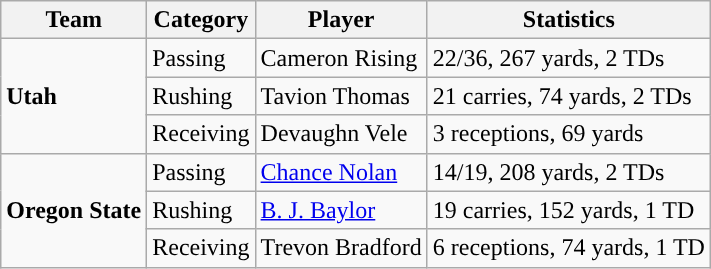<table class="wikitable" style="float: left;">
<tr>
<th>Team</th>
<th>Category</th>
<th>Player</th>
<th>Statistics</th>
</tr>
<tr>
<td rowspan=3><strong>Utah</strong></td>
<td>Passing</td>
<td>Cameron Rising</td>
<td>22/36, 267 yards, 2 TDs</td>
</tr>
<tr>
<td>Rushing</td>
<td>Tavion Thomas</td>
<td>21 carries, 74 yards, 2 TDs</td>
</tr>
<tr>
<td>Receiving</td>
<td>Devaughn Vele</td>
<td>3 receptions, 69 yards</td>
</tr>
<tr>
<td rowspan=3><strong>Oregon State</strong></td>
<td>Passing</td>
<td><a href='#'>Chance Nolan</a></td>
<td>14/19, 208 yards, 2 TDs</td>
</tr>
<tr>
<td>Rushing</td>
<td><a href='#'>B. J. Baylor</a></td>
<td>19 carries, 152 yards, 1 TD</td>
</tr>
<tr>
<td>Receiving</td>
<td>Trevon Bradford</td>
<td>6 receptions, 74 yards, 1 TD</td>
</tr>
</table>
